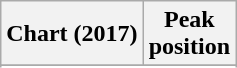<table class="wikitable sortable plainrowheaders" style="text-align:center">
<tr>
<th scope="col">Chart (2017)</th>
<th scope="col">Peak<br>position</th>
</tr>
<tr>
</tr>
<tr>
</tr>
<tr>
</tr>
<tr>
</tr>
<tr>
</tr>
</table>
